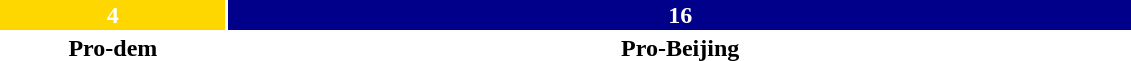<table style="width:60%; text-align:center;">
<tr style="color:white;">
<td style="background:gold; width:20%;"><strong>4</strong></td>
<td style="background:darkblue; width:80%;"><strong>16</strong></td>
</tr>
<tr>
<td><span><strong>Pro-dem</strong></span></td>
<td><span><strong>Pro-Beijing</strong></span></td>
</tr>
</table>
